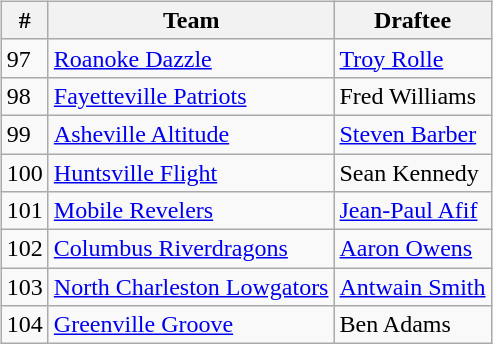<table>
<tr>
<td><br><table class="wikitable sortable" border="1">
<tr>
<th>#</th>
<th>Team</th>
<th>Draftee</th>
</tr>
<tr>
<td>97</td>
<td><a href='#'>Roanoke Dazzle</a></td>
<td><a href='#'>Troy Rolle</a></td>
</tr>
<tr>
<td>98</td>
<td><a href='#'>Fayetteville Patriots</a></td>
<td>Fred Williams</td>
</tr>
<tr>
<td>99</td>
<td><a href='#'>Asheville Altitude</a></td>
<td><a href='#'>Steven Barber</a></td>
</tr>
<tr>
<td>100</td>
<td><a href='#'>Huntsville Flight</a></td>
<td>Sean Kennedy</td>
</tr>
<tr>
<td>101</td>
<td><a href='#'>Mobile Revelers</a></td>
<td><a href='#'>Jean-Paul Afif</a></td>
</tr>
<tr>
<td>102</td>
<td><a href='#'>Columbus Riverdragons</a></td>
<td><a href='#'>Aaron Owens</a></td>
</tr>
<tr>
<td>103</td>
<td><a href='#'>North Charleston Lowgators</a></td>
<td><a href='#'>Antwain Smith</a></td>
</tr>
<tr>
<td>104</td>
<td><a href='#'>Greenville Groove</a></td>
<td>Ben Adams</td>
</tr>
</table>
</td>
</tr>
</table>
